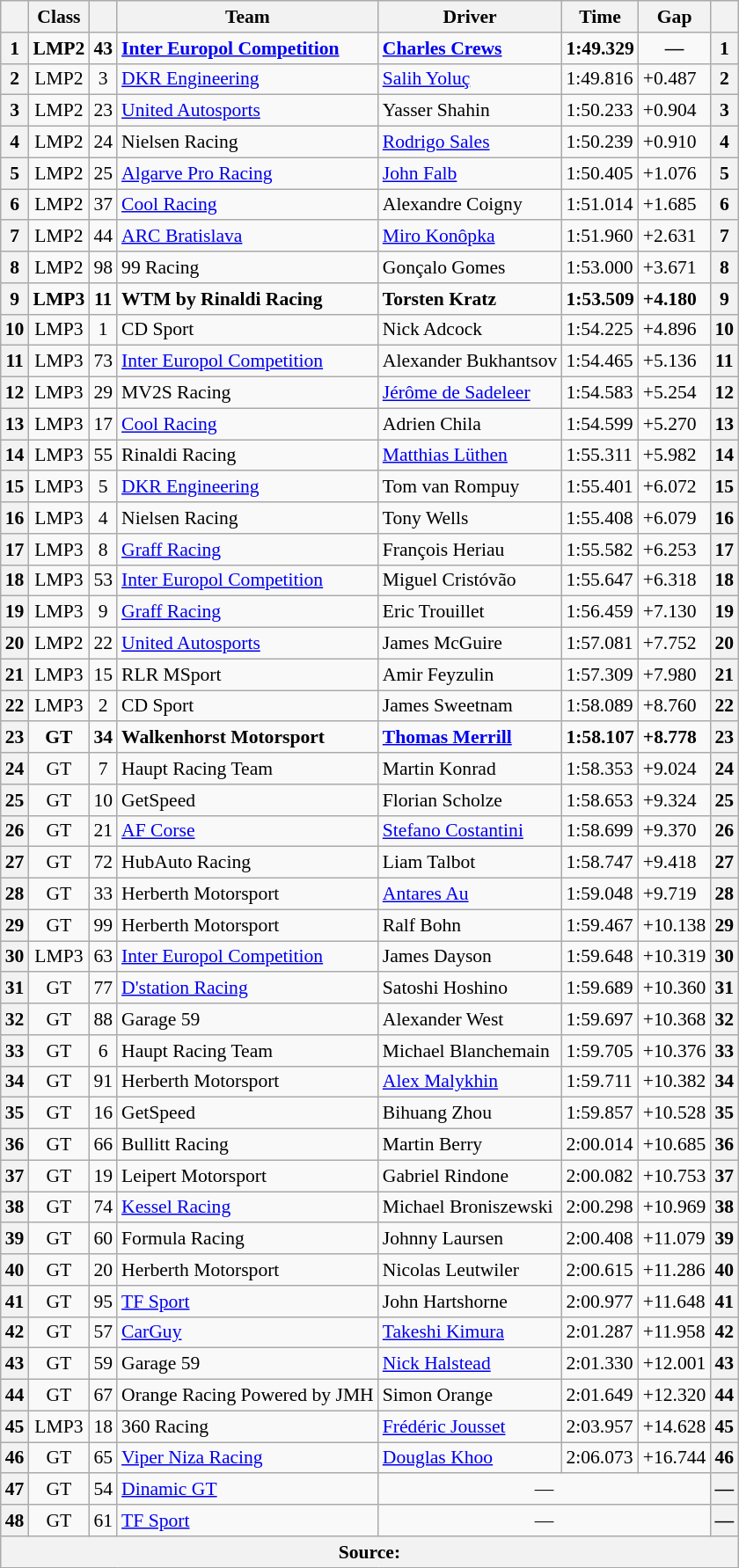<table class="wikitable sortable" style="font-size: 90%;">
<tr>
<th></th>
<th class="unsortable">Class</th>
<th class="unsortable"></th>
<th class="unsortable">Team</th>
<th class="unsortable">Driver</th>
<th class="unsortable">Time</th>
<th class="unsortable">Gap</th>
<th></th>
</tr>
<tr style="font-weight: bold;">
<th>1</th>
<td align="center">LMP2</td>
<td align="center">43</td>
<td> <a href='#'>Inter Europol Competition</a></td>
<td> <a href='#'>Charles Crews</a></td>
<td>1:49.329</td>
<td align="center">—</td>
<th>1</th>
</tr>
<tr>
<th>2</th>
<td align="center">LMP2</td>
<td align="center">3</td>
<td> <a href='#'>DKR Engineering</a></td>
<td> <a href='#'>Salih Yoluç</a></td>
<td>1:49.816</td>
<td>+0.487</td>
<th>2</th>
</tr>
<tr>
<th>3</th>
<td align="center">LMP2</td>
<td align="center">23</td>
<td> <a href='#'>United Autosports</a></td>
<td> Yasser Shahin</td>
<td>1:50.233</td>
<td>+0.904</td>
<th>3</th>
</tr>
<tr>
<th>4</th>
<td align="center">LMP2</td>
<td align="center">24</td>
<td> Nielsen Racing</td>
<td> <a href='#'>Rodrigo Sales</a></td>
<td>1:50.239</td>
<td>+0.910</td>
<th>4</th>
</tr>
<tr>
<th>5</th>
<td align="center">LMP2</td>
<td align="center">25</td>
<td> <a href='#'>Algarve Pro Racing</a></td>
<td> <a href='#'>John Falb</a></td>
<td>1:50.405</td>
<td>+1.076</td>
<th>5</th>
</tr>
<tr>
<th>6</th>
<td align="center">LMP2</td>
<td align="center">37</td>
<td> <a href='#'>Cool Racing</a></td>
<td> Alexandre Coigny</td>
<td>1:51.014</td>
<td>+1.685</td>
<th>6</th>
</tr>
<tr>
<th>7</th>
<td align="center">LMP2</td>
<td align="center">44</td>
<td> <a href='#'>ARC Bratislava</a></td>
<td> <a href='#'>Miro Konôpka</a></td>
<td>1:51.960</td>
<td>+2.631</td>
<th>7</th>
</tr>
<tr>
<th>8</th>
<td align="center">LMP2</td>
<td align="center">98</td>
<td> 99 Racing</td>
<td> Gonçalo Gomes</td>
<td>1:53.000</td>
<td>+3.671</td>
<th>8</th>
</tr>
<tr style="font-weight: bold;">
<th>9</th>
<td align="center">LMP3</td>
<td align="center">11</td>
<td> WTM by Rinaldi Racing</td>
<td> Torsten Kratz</td>
<td>1:53.509</td>
<td>+4.180</td>
<th>9</th>
</tr>
<tr>
<th>10</th>
<td align="center">LMP3</td>
<td align="center">1</td>
<td> CD Sport</td>
<td> Nick Adcock</td>
<td>1:54.225</td>
<td>+4.896</td>
<th>10</th>
</tr>
<tr>
<th>11</th>
<td align="center">LMP3</td>
<td align="center">73</td>
<td> <a href='#'>Inter Europol Competition</a></td>
<td> Alexander Bukhantsov</td>
<td>1:54.465</td>
<td>+5.136</td>
<th>11</th>
</tr>
<tr>
<th>12</th>
<td align="center">LMP3</td>
<td align="center">29</td>
<td> MV2S Racing</td>
<td> <a href='#'>Jérôme de Sadeleer</a></td>
<td>1:54.583</td>
<td>+5.254</td>
<th>12</th>
</tr>
<tr>
<th>13</th>
<td align="center">LMP3</td>
<td align="center">17</td>
<td> <a href='#'>Cool Racing</a></td>
<td> Adrien Chila</td>
<td>1:54.599</td>
<td>+5.270</td>
<th>13</th>
</tr>
<tr>
<th>14</th>
<td align="center">LMP3</td>
<td align="center">55</td>
<td> Rinaldi Racing</td>
<td> <a href='#'>Matthias Lüthen</a></td>
<td>1:55.311</td>
<td>+5.982</td>
<th>14</th>
</tr>
<tr>
<th>15</th>
<td align="center">LMP3</td>
<td align="center">5</td>
<td> <a href='#'>DKR Engineering</a></td>
<td> Tom van Rompuy</td>
<td>1:55.401</td>
<td>+6.072</td>
<th>15</th>
</tr>
<tr>
<th>16</th>
<td align="center">LMP3</td>
<td align="center">4</td>
<td> Nielsen Racing</td>
<td> Tony Wells</td>
<td>1:55.408</td>
<td>+6.079</td>
<th>16</th>
</tr>
<tr>
<th>17</th>
<td align="center">LMP3</td>
<td align="center">8</td>
<td> <a href='#'>Graff Racing</a></td>
<td> François Heriau</td>
<td>1:55.582</td>
<td>+6.253</td>
<th>17</th>
</tr>
<tr>
<th>18</th>
<td align="center">LMP3</td>
<td align="center">53</td>
<td> <a href='#'>Inter Europol Competition</a></td>
<td> Miguel Cristóvão</td>
<td>1:55.647</td>
<td>+6.318</td>
<th>18</th>
</tr>
<tr>
<th>19</th>
<td align="center">LMP3</td>
<td align="center">9</td>
<td> <a href='#'>Graff Racing</a></td>
<td> Eric Trouillet</td>
<td>1:56.459</td>
<td>+7.130</td>
<th>19</th>
</tr>
<tr>
<th>20</th>
<td align="center">LMP2</td>
<td align="center">22</td>
<td> <a href='#'>United Autosports</a></td>
<td> James McGuire</td>
<td>1:57.081</td>
<td>+7.752</td>
<th>20</th>
</tr>
<tr>
<th>21</th>
<td align="center">LMP3</td>
<td align="center">15</td>
<td> RLR MSport</td>
<td> Amir Feyzulin</td>
<td>1:57.309</td>
<td>+7.980</td>
<th>21</th>
</tr>
<tr>
<th>22</th>
<td align="center">LMP3</td>
<td align="center">2</td>
<td> CD Sport</td>
<td> James Sweetnam</td>
<td>1:58.089</td>
<td>+8.760</td>
<th>22</th>
</tr>
<tr style="font-weight: bold;">
<th>23</th>
<td align="center">GT</td>
<td align="center">34</td>
<td> Walkenhorst Motorsport</td>
<td> <a href='#'>Thomas Merrill</a></td>
<td>1:58.107</td>
<td>+8.778</td>
<th>23</th>
</tr>
<tr>
<th>24</th>
<td align="center">GT</td>
<td align="center">7</td>
<td> Haupt Racing Team</td>
<td> Martin Konrad</td>
<td>1:58.353</td>
<td>+9.024</td>
<th>24</th>
</tr>
<tr>
<th>25</th>
<td align="center">GT</td>
<td align="center">10</td>
<td> GetSpeed</td>
<td> Florian Scholze</td>
<td>1:58.653</td>
<td>+9.324</td>
<th>25</th>
</tr>
<tr>
<th>26</th>
<td align="center">GT</td>
<td align="center">21</td>
<td> <a href='#'>AF Corse</a></td>
<td> <a href='#'>Stefano Costantini</a></td>
<td>1:58.699</td>
<td>+9.370</td>
<th>26</th>
</tr>
<tr>
<th>27</th>
<td align="center">GT</td>
<td align="center">72</td>
<td> HubAuto Racing</td>
<td> Liam Talbot</td>
<td>1:58.747</td>
<td>+9.418</td>
<th>27</th>
</tr>
<tr>
<th>28</th>
<td align="center">GT</td>
<td align="center">33</td>
<td> Herberth Motorsport</td>
<td> <a href='#'>Antares Au</a></td>
<td>1:59.048</td>
<td>+9.719</td>
<th>28</th>
</tr>
<tr>
<th>29</th>
<td align="center">GT</td>
<td align="center">99</td>
<td> Herberth Motorsport</td>
<td> Ralf Bohn</td>
<td>1:59.467</td>
<td>+10.138</td>
<th>29</th>
</tr>
<tr>
<th>30</th>
<td align="center">LMP3</td>
<td align="center">63</td>
<td> <a href='#'>Inter Europol Competition</a></td>
<td> James Dayson</td>
<td>1:59.648</td>
<td>+10.319</td>
<th>30</th>
</tr>
<tr>
<th>31</th>
<td align="center">GT</td>
<td align="center">77</td>
<td> <a href='#'>D'station Racing</a></td>
<td> Satoshi Hoshino</td>
<td>1:59.689</td>
<td>+10.360</td>
<th>31</th>
</tr>
<tr>
<th>32</th>
<td align="center">GT</td>
<td align="center">88</td>
<td> Garage 59</td>
<td> Alexander West</td>
<td>1:59.697</td>
<td>+10.368</td>
<th>32</th>
</tr>
<tr>
<th>33</th>
<td align="center">GT</td>
<td align="center">6</td>
<td> Haupt Racing Team</td>
<td> Michael Blanchemain</td>
<td>1:59.705</td>
<td>+10.376</td>
<th>33</th>
</tr>
<tr>
<th>34</th>
<td align="center">GT</td>
<td align="center">91</td>
<td> Herberth Motorsport</td>
<td> <a href='#'>Alex Malykhin</a></td>
<td>1:59.711</td>
<td>+10.382</td>
<th>34</th>
</tr>
<tr>
<th>35</th>
<td align="center">GT</td>
<td align="center">16</td>
<td> GetSpeed</td>
<td> Bihuang Zhou</td>
<td>1:59.857</td>
<td>+10.528</td>
<th>35</th>
</tr>
<tr>
<th>36</th>
<td align="center">GT</td>
<td align="center">66</td>
<td> Bullitt Racing</td>
<td> Martin Berry</td>
<td>2:00.014</td>
<td>+10.685</td>
<th>36</th>
</tr>
<tr>
<th>37</th>
<td align="center">GT</td>
<td align="center">19</td>
<td> Leipert Motorsport</td>
<td> Gabriel Rindone</td>
<td>2:00.082</td>
<td>+10.753</td>
<th>37</th>
</tr>
<tr>
<th>38</th>
<td align="center">GT</td>
<td align="center">74</td>
<td> <a href='#'>Kessel Racing</a></td>
<td> Michael Broniszewski</td>
<td>2:00.298</td>
<td>+10.969</td>
<th>38</th>
</tr>
<tr>
<th>39</th>
<td align="center">GT</td>
<td align="center">60</td>
<td> Formula Racing</td>
<td> Johnny Laursen</td>
<td>2:00.408</td>
<td>+11.079</td>
<th>39</th>
</tr>
<tr>
<th>40</th>
<td align="center">GT</td>
<td align="center">20</td>
<td> Herberth Motorsport</td>
<td> Nicolas Leutwiler</td>
<td>2:00.615</td>
<td>+11.286</td>
<th>40</th>
</tr>
<tr>
<th>41</th>
<td align="center">GT</td>
<td align="center">95</td>
<td> <a href='#'>TF Sport</a></td>
<td> John Hartshorne</td>
<td>2:00.977</td>
<td>+11.648</td>
<th>41</th>
</tr>
<tr>
<th>42</th>
<td align="center">GT</td>
<td align="center">57</td>
<td> <a href='#'>CarGuy</a></td>
<td> <a href='#'>Takeshi Kimura</a></td>
<td>2:01.287</td>
<td>+11.958</td>
<th>42</th>
</tr>
<tr>
<th>43</th>
<td align="center">GT</td>
<td align="center">59</td>
<td> Garage 59</td>
<td> <a href='#'>Nick Halstead</a></td>
<td>2:01.330</td>
<td>+12.001</td>
<th>43</th>
</tr>
<tr>
<th>44</th>
<td align="center">GT</td>
<td align="center">67</td>
<td> Orange Racing Powered by JMH</td>
<td> Simon Orange</td>
<td>2:01.649</td>
<td>+12.320</td>
<th>44</th>
</tr>
<tr>
<th>45</th>
<td align="center">LMP3</td>
<td align="center">18</td>
<td> 360 Racing</td>
<td> <a href='#'>Frédéric Jousset</a></td>
<td>2:03.957</td>
<td>+14.628</td>
<th>45</th>
</tr>
<tr>
<th>46</th>
<td align="center">GT</td>
<td align="center">65</td>
<td> <a href='#'>Viper Niza Racing</a></td>
<td> <a href='#'>Douglas Khoo</a></td>
<td>2:06.073</td>
<td>+16.744</td>
<th>46</th>
</tr>
<tr>
<th>47</th>
<td align="center">GT</td>
<td align="center">54</td>
<td> <a href='#'>Dinamic GT</a></td>
<td colspan="3" align="center">—</td>
<th>—</th>
</tr>
<tr>
<th>48</th>
<td align="center">GT</td>
<td align="center">61</td>
<td> <a href='#'>TF Sport</a></td>
<td colspan="3" align="center">—</td>
<th>—</th>
</tr>
<tr>
<th colspan="8">Source:</th>
</tr>
</table>
